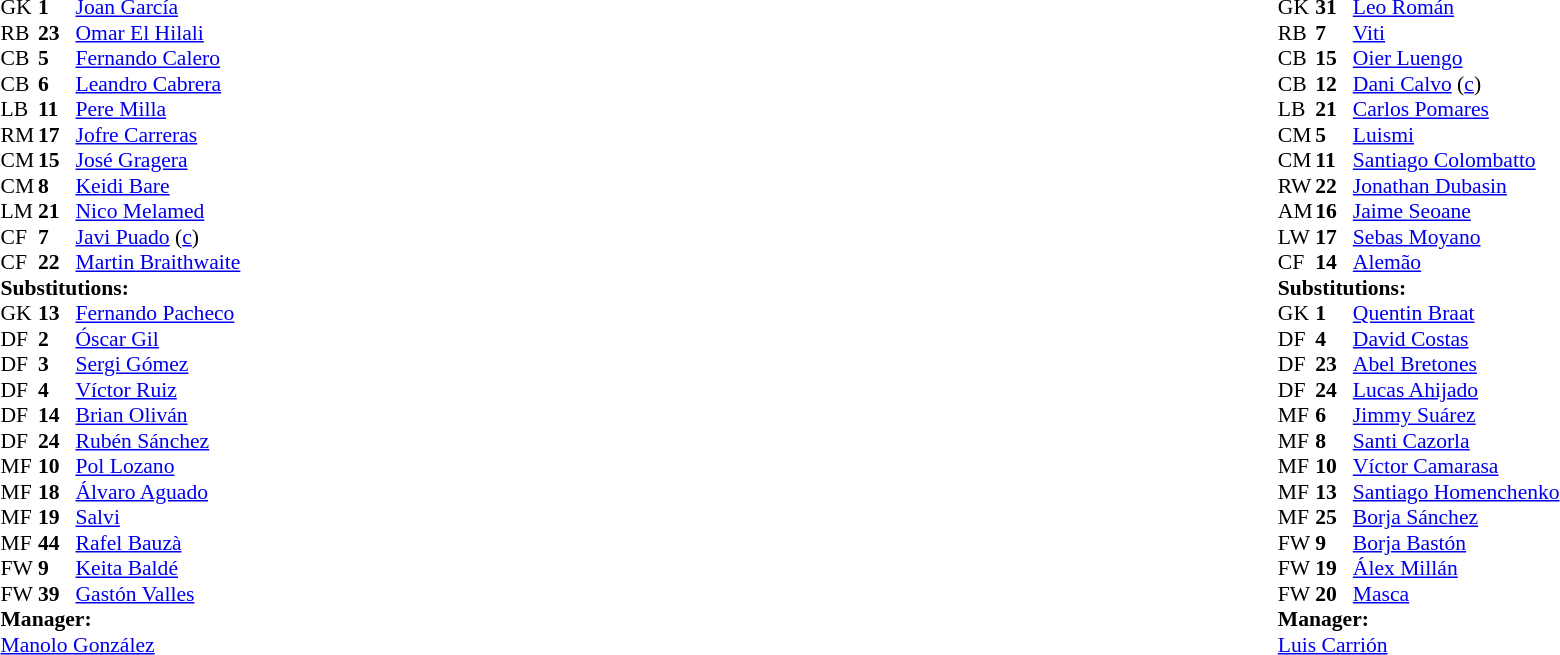<table width="100%">
<tr>
<td valign="top" width="50%"><br><table style="font-size: 90%" cellspacing="0" cellpadding="0">
<tr>
<th width="25"></th>
<th width="25"></th>
</tr>
<tr>
<td>GK</td>
<td><strong>1</strong></td>
<td> <a href='#'>Joan García</a></td>
</tr>
<tr>
<td>RB</td>
<td><strong>23</strong></td>
<td> <a href='#'>Omar El Hilali</a></td>
</tr>
<tr>
<td>CB</td>
<td><strong>5</strong></td>
<td> <a href='#'>Fernando Calero</a></td>
</tr>
<tr>
<td>CB</td>
<td><strong>6</strong></td>
<td> <a href='#'>Leandro Cabrera</a></td>
<td></td>
</tr>
<tr>
<td>LB</td>
<td><strong>11</strong></td>
<td> <a href='#'>Pere Milla</a></td>
<td></td>
<td></td>
</tr>
<tr>
<td>RM</td>
<td><strong>17</strong></td>
<td> <a href='#'>Jofre Carreras</a></td>
<td></td>
<td></td>
</tr>
<tr>
<td>CM</td>
<td><strong>15</strong></td>
<td> <a href='#'>José Gragera</a></td>
</tr>
<tr>
<td>CM</td>
<td><strong>8</strong></td>
<td> <a href='#'>Keidi Bare</a></td>
<td></td>
<td></td>
</tr>
<tr>
<td>LM</td>
<td><strong>21</strong></td>
<td> <a href='#'>Nico Melamed</a></td>
<td></td>
<td></td>
</tr>
<tr>
<td>CF</td>
<td><strong>7</strong></td>
<td> <a href='#'>Javi Puado</a> (<a href='#'>c</a>)</td>
<td></td>
<td></td>
</tr>
<tr>
<td>CF</td>
<td><strong>22</strong></td>
<td> <a href='#'>Martin Braithwaite</a></td>
</tr>
<tr>
<td colspan=3><strong>Substitutions:</strong></td>
</tr>
<tr>
<td>GK</td>
<td><strong>13</strong></td>
<td> <a href='#'>Fernando Pacheco</a></td>
</tr>
<tr>
<td>DF</td>
<td><strong>2</strong></td>
<td> <a href='#'>Óscar Gil</a></td>
</tr>
<tr>
<td>DF</td>
<td><strong>3</strong></td>
<td> <a href='#'>Sergi Gómez</a></td>
</tr>
<tr>
<td>DF</td>
<td><strong>4</strong></td>
<td> <a href='#'>Víctor Ruiz</a></td>
<td></td>
<td></td>
</tr>
<tr>
<td>DF</td>
<td><strong>14</strong></td>
<td> <a href='#'>Brian Oliván</a></td>
<td></td>
<td></td>
</tr>
<tr>
<td>DF</td>
<td><strong>24</strong></td>
<td> <a href='#'>Rubén Sánchez</a></td>
</tr>
<tr>
<td>MF</td>
<td><strong>10</strong></td>
<td> <a href='#'>Pol Lozano</a></td>
<td></td>
<td></td>
</tr>
<tr>
<td>MF</td>
<td><strong>18</strong></td>
<td> <a href='#'>Álvaro Aguado</a></td>
<td></td>
<td></td>
</tr>
<tr>
<td>MF</td>
<td><strong>19</strong></td>
<td> <a href='#'>Salvi</a></td>
<td></td>
<td></td>
</tr>
<tr>
<td>MF</td>
<td><strong>44</strong></td>
<td> <a href='#'>Rafel Bauzà</a></td>
</tr>
<tr>
<td>FW</td>
<td><strong>9</strong></td>
<td> <a href='#'>Keita Baldé</a></td>
</tr>
<tr>
<td>FW</td>
<td><strong>39</strong></td>
<td> <a href='#'>Gastón Valles</a></td>
</tr>
<tr>
<td colspan=3><strong>Manager:</strong></td>
</tr>
<tr>
<td colspan=3> <a href='#'>Manolo González</a></td>
</tr>
</table>
</td>
<td valign="top"></td>
<td valign="top" width="50%"><br><table style="font-size: 90%" cellspacing="0" cellpadding="0" align="center">
<tr>
<th width=25></th>
<th width=25></th>
</tr>
<tr>
<td>GK</td>
<td><strong>31</strong></td>
<td> <a href='#'>Leo Román</a></td>
</tr>
<tr>
<td>RB</td>
<td><strong>7</strong></td>
<td> <a href='#'>Viti</a></td>
<td></td>
</tr>
<tr>
<td>CB</td>
<td><strong>15</strong></td>
<td> <a href='#'>Oier Luengo</a></td>
</tr>
<tr>
<td>CB</td>
<td><strong>12</strong></td>
<td> <a href='#'>Dani Calvo</a> (<a href='#'>c</a>)</td>
</tr>
<tr>
<td>LB</td>
<td><strong>21</strong></td>
<td> <a href='#'>Carlos Pomares</a></td>
<td></td>
<td></td>
</tr>
<tr>
<td>CM</td>
<td><strong>5</strong></td>
<td> <a href='#'>Luismi</a></td>
<td></td>
<td></td>
</tr>
<tr>
<td>CM</td>
<td><strong>11</strong></td>
<td> <a href='#'>Santiago Colombatto</a></td>
</tr>
<tr>
<td>RW</td>
<td><strong>22</strong></td>
<td> <a href='#'>Jonathan Dubasin</a></td>
<td></td>
<td></td>
</tr>
<tr>
<td>AM</td>
<td><strong>16</strong></td>
<td> <a href='#'>Jaime Seoane</a></td>
<td></td>
<td></td>
</tr>
<tr>
<td>LW</td>
<td><strong>17</strong></td>
<td> <a href='#'>Sebas Moyano</a></td>
<td></td>
<td></td>
</tr>
<tr>
<td>CF</td>
<td><strong>14</strong></td>
<td> <a href='#'>Alemão</a></td>
</tr>
<tr>
<td colspan=3><strong>Substitutions:</strong></td>
</tr>
<tr>
<td>GK</td>
<td><strong>1</strong></td>
<td> <a href='#'>Quentin Braat</a></td>
</tr>
<tr>
<td>DF</td>
<td><strong>4</strong></td>
<td> <a href='#'>David Costas</a></td>
</tr>
<tr>
<td>DF</td>
<td><strong>23</strong></td>
<td> <a href='#'>Abel Bretones</a></td>
<td></td>
<td></td>
</tr>
<tr>
<td>DF</td>
<td><strong>24</strong></td>
<td> <a href='#'>Lucas Ahijado</a></td>
</tr>
<tr>
<td>MF</td>
<td><strong>6</strong></td>
<td> <a href='#'>Jimmy Suárez</a></td>
</tr>
<tr>
<td>MF</td>
<td><strong>8</strong></td>
<td> <a href='#'>Santi Cazorla</a></td>
<td></td>
<td></td>
</tr>
<tr>
<td>MF</td>
<td><strong>10</strong></td>
<td> <a href='#'>Víctor Camarasa</a></td>
</tr>
<tr>
<td>MF</td>
<td><strong>13</strong></td>
<td> <a href='#'>Santiago Homenchenko</a></td>
</tr>
<tr>
<td>MF</td>
<td><strong>25</strong></td>
<td> <a href='#'>Borja Sánchez</a></td>
<td></td>
<td></td>
</tr>
<tr>
<td>FW</td>
<td><strong>9</strong></td>
<td> <a href='#'>Borja Bastón</a></td>
<td></td>
<td></td>
</tr>
<tr>
<td>FW</td>
<td><strong>19</strong></td>
<td> <a href='#'>Álex Millán</a></td>
</tr>
<tr>
<td>FW</td>
<td><strong>20</strong></td>
<td> <a href='#'>Masca</a></td>
<td></td>
<td></td>
</tr>
<tr>
<td colspan=3><strong>Manager:</strong></td>
</tr>
<tr>
<td colspan=3> <a href='#'>Luis Carrión</a></td>
</tr>
</table>
</td>
</tr>
</table>
